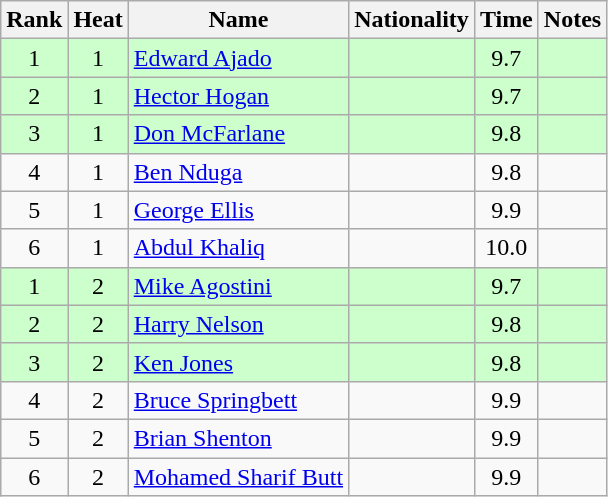<table class="wikitable sortable" style="text-align:center">
<tr>
<th>Rank</th>
<th>Heat</th>
<th>Name</th>
<th>Nationality</th>
<th>Time</th>
<th>Notes</th>
</tr>
<tr bgcolor=ccffcc>
<td>1</td>
<td>1</td>
<td align=left><a href='#'>Edward Ajado</a></td>
<td align=left></td>
<td>9.7</td>
<td></td>
</tr>
<tr bgcolor=ccffcc>
<td>2</td>
<td>1</td>
<td align=left><a href='#'>Hector Hogan</a></td>
<td align=left></td>
<td>9.7</td>
<td></td>
</tr>
<tr bgcolor=ccffcc>
<td>3</td>
<td>1</td>
<td align=left><a href='#'>Don McFarlane</a></td>
<td align=left></td>
<td>9.8</td>
<td></td>
</tr>
<tr>
<td>4</td>
<td>1</td>
<td align=left><a href='#'>Ben Nduga</a></td>
<td align=left></td>
<td>9.8</td>
<td></td>
</tr>
<tr>
<td>5</td>
<td>1</td>
<td align=left><a href='#'>George Ellis</a></td>
<td align=left></td>
<td>9.9</td>
<td></td>
</tr>
<tr>
<td>6</td>
<td>1</td>
<td align=left><a href='#'>Abdul Khaliq</a></td>
<td align=left></td>
<td>10.0</td>
<td></td>
</tr>
<tr bgcolor=ccffcc>
<td>1</td>
<td>2</td>
<td align=left><a href='#'>Mike Agostini</a></td>
<td align=left></td>
<td>9.7</td>
<td></td>
</tr>
<tr bgcolor=ccffcc>
<td>2</td>
<td>2</td>
<td align=left><a href='#'>Harry Nelson</a></td>
<td align=left></td>
<td>9.8</td>
<td></td>
</tr>
<tr bgcolor=ccffcc>
<td>3</td>
<td>2</td>
<td align=left><a href='#'>Ken Jones</a></td>
<td align=left></td>
<td>9.8</td>
<td></td>
</tr>
<tr>
<td>4</td>
<td>2</td>
<td align=left><a href='#'>Bruce Springbett</a></td>
<td align=left></td>
<td>9.9</td>
<td></td>
</tr>
<tr>
<td>5</td>
<td>2</td>
<td align=left><a href='#'>Brian Shenton</a></td>
<td align=left></td>
<td>9.9</td>
<td></td>
</tr>
<tr>
<td>6</td>
<td>2</td>
<td align=left><a href='#'>Mohamed Sharif Butt</a></td>
<td align=left></td>
<td>9.9</td>
<td></td>
</tr>
</table>
